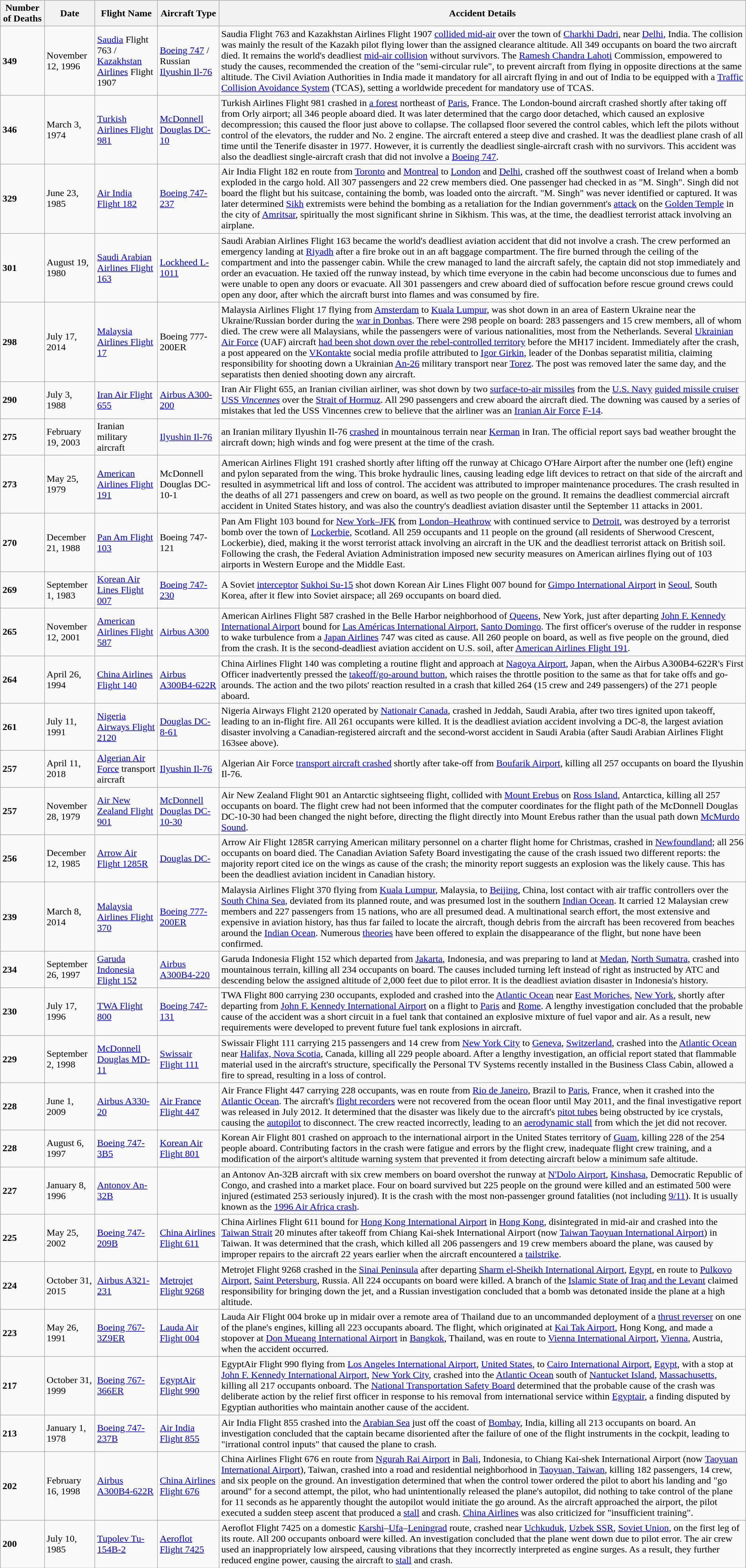<table class="wikitable sortable">
<tr>
<th>Number of Deaths</th>
<th>Date</th>
<th>Flight Name</th>
<th>Aircraft Type</th>
<th>Accident Details</th>
</tr>
<tr>
<td><strong>349</strong></td>
<td>November 12, 1996</td>
<td><a href='#'>Saudia</a> Flight 763 /<br><a href='#'>Kazakhstan Airlines</a> Flight 1907</td>
<td><a href='#'>Boeing 747</a> / Russian <a href='#'>Ilyushin Il-76</a></td>
<td>Saudia Flight 763 and Kazakhstan Airlines Flight 1907 <a href='#'>collided mid-air</a> over the town of <a href='#'>Charkhi Dadri</a>, near <a href='#'>Delhi</a>, India. The collision was mainly the result of the Kazakh pilot flying lower than the assigned clearance altitude. All 349 occupants on board the two aircraft died. It remains the world's deadliest <a href='#'>mid-air collision</a> without survivors. The <a href='#'>Ramesh Chandra Lahoti</a> Commission, empowered to study the causes, recommended the creation of the "semi-circular rule", to prevent aircraft from flying in opposite directions at the same altitude. The Civil Aviation Authorities in India made it mandatory for all aircraft flying in and out of India to be equipped with a <a href='#'>Traffic Collision Avoidance System</a> (TCAS), setting a worldwide precedent for mandatory use of TCAS.</td>
</tr>
<tr>
<td><strong>346</strong></td>
<td>March 3, 1974</td>
<td><a href='#'>Turkish Airlines Flight 981</a></td>
<td><a href='#'>McDonnell Douglas DC-10</a></td>
<td>Turkish Airlines Flight 981 crashed in <a href='#'>a forest</a> northeast of <a href='#'>Paris</a>, France. The London-bound aircraft crashed shortly after taking off from Orly airport; all 346 people aboard died. It was later determined that the cargo door detached, which caused an explosive decompression; this caused the floor just above to collapse. The collapsed floor severed the control cables, which left the pilots without control of the elevators, the rudder and No. 2 engine. The aircraft entered a steep dive and crashed. It was the deadliest plane crash of all time until the Tenerife disaster in 1977. However, it is currently the deadliest single-aircraft crash with no survivors. This accident was also the deadliest single-aircraft crash that did not involve a <a href='#'>Boeing 747</a>.</td>
</tr>
<tr>
<td><strong>329</strong></td>
<td>June 23, 1985</td>
<td><a href='#'>Air India Flight 182</a></td>
<td><a href='#'>Boeing 747-237</a></td>
<td>Air India Flight 182 en route from <a href='#'>Toronto</a> and <a href='#'>Montreal</a> to <a href='#'>London</a> and <a href='#'>Delhi</a>, crashed off the southwest coast of Ireland when a bomb exploded in the cargo hold. All 307 passengers and 22 crew members died. One passenger had checked in as "M. Singh". Singh did not board the flight but his suitcase, containing the bomb, was loaded onto the aircraft. "M. Singh" was never identified or captured. It was later determined <a href='#'>Sikh</a> extremists were behind the bombing as a retaliation for the Indian government's <a href='#'>attack</a> on the <a href='#'>Golden Temple</a> in the city of <a href='#'>Amritsar</a>, spiritually the most significant shrine in Sikhism. This was, at the time, the deadliest terrorist attack involving an airplane.</td>
</tr>
<tr>
<td><strong>301</strong></td>
<td>August 19, 1980</td>
<td><a href='#'>Saudi Arabian Airlines Flight 163</a></td>
<td><a href='#'>Lockheed L-1011</a></td>
<td>Saudi Arabian Airlines Flight 163 became the world's deadliest aviation accident that did not involve a crash. The crew performed an emergency landing at <a href='#'>Riyadh</a> after a fire broke out in an aft baggage compartment. The fire burned through the ceiling of the compartment and into the passenger cabin. While the crew managed to land the aircraft safely, the captain did not stop immediately and order an evacuation. He taxied off the runway instead, by which time everyone in the cabin had become unconscious due to fumes and were unable to open any doors or evacuate. All 301 passengers and crew aboard died of suffocation before rescue ground crews could open any door, after which the aircraft burst into flames and was consumed by fire.</td>
</tr>
<tr>
<td><strong>298</strong></td>
<td>July 17, 2014</td>
<td><a href='#'>Malaysia Airlines Flight 17</a></td>
<td>Boeing 777-200ER</td>
<td>Malaysia Airlines Flight 17 flying from <a href='#'>Amsterdam</a> to <a href='#'>Kuala Lumpur</a>, was shot down in an area of Eastern Ukraine near the Ukraine/Russian border during the <a href='#'>war in Donbas</a>. There were 298 people on board: 283 passengers and 15 crew members, all of whom died. The crew were all Malaysians, while the passengers were of various nationalities, most from the Netherlands. Several <a href='#'>Ukrainian Air Force</a> (UAF) aircraft <a href='#'>had been shot down over the rebel-controlled territory</a> before the MH17 incident. Immediately after the crash, a post appeared on the <a href='#'>VKontakte</a> social media profile attributed to <a href='#'>Igor Girkin</a>, leader of the Donbas separatist militia, claiming responsibility for shooting down a Ukrainian <a href='#'>An-26</a> military transport near <a href='#'>Torez</a>. The post was removed later the same day, and the separatists then denied shooting down any aircraft.</td>
</tr>
<tr>
<td><strong>290</strong></td>
<td>July 3, 1988</td>
<td><a href='#'>Iran Air Flight 655</a></td>
<td><a href='#'>Airbus A300-200</a></td>
<td>Iran Air Flight 655, an Iranian civilian airliner, was shot down by two <a href='#'>surface-to-air missiles</a> from the <a href='#'>U.S. Navy</a> <a href='#'>guided missile cruiser</a> <a href='#'>USS <em>Vincennes</em></a> over the <a href='#'>Strait of Hormuz</a>. All 290 passengers and crew aboard the aircraft died. The downing was caused by a series of mistakes that led the USS Vincennes crew to believe that the airliner was an <a href='#'>Iranian Air Force</a> <a href='#'>F-14</a>.</td>
</tr>
<tr>
<td><strong>275</strong></td>
<td>February 19, 2003</td>
<td>Iranian military aircraft</td>
<td><a href='#'>Ilyushin Il-76</a></td>
<td>an Iranian military Ilyushin Il-76 <a href='#'>crashed</a> in mountainous terrain near <a href='#'>Kerman</a> in Iran. The official report says bad weather brought the aircraft down; high winds and fog were present at the time of the crash.</td>
</tr>
<tr>
<td><strong>273</strong></td>
<td>May 25, 1979</td>
<td><a href='#'>American Airlines Flight 191</a></td>
<td>McDonnell Douglas DC-10-1</td>
<td>American Airlines Flight 191 crashed shortly after lifting off the runway at Chicago O'Hare Airport after the number one (left) engine and pylon separated from the wing. This broke hydraulic lines, causing leading edge lift devices to retract on that side of the aircraft and resulted in asymmetrical lift and loss of control. The accident was attributed to improper maintenance procedures. The crash resulted in the deaths of all 271 passengers and crew on board, as well as two people on the ground. It remains the deadliest commercial aircraft accident in United States history, and was also the country's deadliest aviation disaster until the September 11 attacks in 2001.</td>
</tr>
<tr>
<td><strong>270</strong></td>
<td>December 21, 1988</td>
<td><a href='#'>Pan Am Flight 103</a></td>
<td>Boeing 747-121</td>
<td>Pan Am Flight 103 bound for <a href='#'>New York–JFK</a> from <a href='#'>London–Heathrow</a> with continued service to <a href='#'>Detroit</a>, was destroyed by a terrorist bomb over the town of <a href='#'>Lockerbie</a>, Scotland. All 259 occupants and 11 people on the ground (all residents of Sherwood Crescent, Lockerbie), died, making it the worst terrorist attack involving an aircraft in the UK and the deadliest terrorist attack on British soil. Following the crash, the Federal Aviation Administration imposed new security measures on American airlines flying out of 103 airports in Western Europe and the Middle East.</td>
</tr>
<tr>
<td><strong>269</strong></td>
<td>September 1, 1983</td>
<td><a href='#'>Korean Air Lines Flight 007</a></td>
<td><a href='#'>Boeing 747-230</a></td>
<td>A Soviet <a href='#'>interceptor</a> <a href='#'>Sukhoi Su-15</a> shot down Korean Air Lines Flight 007 bound for <a href='#'>Gimpo International Airport</a> in <a href='#'>Seoul</a>, South Korea, after it flew into Soviet airspace; all 269 occupants on board died.</td>
</tr>
<tr>
<td><strong>265</strong></td>
<td>November 12, 2001</td>
<td><a href='#'>American Airlines Flight 587</a></td>
<td><a href='#'>Airbus A300</a></td>
<td>American Airlines Flight 587 crashed in the Belle Harbor neighborhood of <a href='#'>Queens</a>, New York, just after departing <a href='#'>John F. Kennedy International Airport</a> bound for <a href='#'>Las Américas International Airport</a>, <a href='#'>Santo Domingo</a>. The first officer's overuse of the rudder in response to wake turbulence from a <a href='#'>Japan Airlines</a> 747 was cited as cause. All 260 people on board, as well as five people on the ground, died from the crash. It is the second-deadliest aviation accident on U.S. soil, after <a href='#'>American Airlines Flight 191</a>.</td>
</tr>
<tr>
<td><strong>264</strong></td>
<td>April 26, 1994</td>
<td><a href='#'>China Airlines Flight 140</a></td>
<td><a href='#'>Airbus A300B4-622R</a></td>
<td>China Airlines Flight 140 was completing a routine flight and approach at <a href='#'>Nagoya Airport</a>, Japan, when the Airbus A300B4-622R's First Officer inadvertently pressed the <a href='#'>takeoff/go-around button</a>, which raises the throttle position to the same as that for take offs and go-arounds. The action and the two pilots' reaction resulted in a crash that killed 264 (15 crew and 249 passengers) of the 271 people aboard.</td>
</tr>
<tr>
<td><strong>261</strong></td>
<td>July 11, 1991</td>
<td><a href='#'>Nigeria Airways Flight 2120</a></td>
<td><a href='#'>Douglas DC-8-61</a></td>
<td>Nigeria Airways Flight 2120 operated by <a href='#'>Nationair Canada</a>, crashed in Jeddah, Saudi Arabia, after two tires ignited upon takeoff, leading to an in-flight fire. All 261 occupants were killed. It is the deadliest aviation accident involving a DC-8, the largest aviation disaster involving a Canadian-registered aircraft and the second-worst accident in Saudi Arabia (after Saudi Arabian Airlines Flight 163see above).</td>
</tr>
<tr>
<td><strong>257</strong></td>
<td>April 11, 2018</td>
<td><a href='#'>Algerian Air Force</a> transport aircraft</td>
<td><a href='#'>Ilyushin Il-76</a></td>
<td>Algerian Air Force <a href='#'>transport aircraft crashed</a> shortly after take-off from <a href='#'>Boufarik Airport</a>, killing all 257 occupants on board the Ilyushin Il-76.</td>
</tr>
<tr>
<td><strong>257</strong></td>
<td>November 28, 1979</td>
<td><a href='#'>Air New Zealand Flight 901</a></td>
<td><a href='#'>McDonnell Douglas DC-10-30</a></td>
<td>Air New Zealand Flight 901 an Antarctic sightseeing flight, collided with <a href='#'>Mount Erebus</a> on <a href='#'>Ross Island</a>, Antarctica, killing all 257 occupants on board.  The flight crew had not been informed that the computer coordinates for the flight path of the McDonnell Douglas DC-10-30 had been changed the night before, directing the flight directly into Mount Erebus rather than the usual path down <a href='#'>McMurdo Sound</a>.</td>
</tr>
<tr>
<td><strong>256</strong></td>
<td>December 12, 1985</td>
<td><a href='#'>Arrow Air Flight 1285R</a></td>
<td><a href='#'>Douglas DC-</a></td>
<td>Arrow Air Flight 1285R carrying American military personnel on a charter flight home for Christmas, crashed in <a href='#'>Newfoundland</a>; all 256 occupants on board died. The Canadian Aviation Safety Board investigating the cause of the crash issued two different reports: the majority report cited ice on the wings as cause of the crash; the minority report suggests an explosion was the likely cause. This has been the deadliest aviation incident in Canadian history.</td>
</tr>
<tr>
<td><strong>239</strong></td>
<td>March 8, 2014</td>
<td><a href='#'>Malaysia Airlines Flight 370</a></td>
<td><a href='#'>Boeing 777-200ER</a></td>
<td>Malaysia Airlines Flight 370 flying from <a href='#'>Kuala Lumpur</a>, Malaysia, to <a href='#'>Beijing</a>, China, lost contact with air traffic controllers over the <a href='#'>South China Sea</a>, deviated from its planned route, and was presumed lost in the southern <a href='#'>Indian Ocean</a>. It carried 12 Malaysian crew members and 227 passengers from 15 nations, who are all presumed dead. A multinational search effort, the most extensive and expensive in aviation history, has thus far failed to locate the aircraft, though debris from the aircraft has been recovered from beaches around the <a href='#'>Indian Ocean</a>. Numerous <a href='#'>theories</a> have been offered to explain the disappearance of the flight, but none have been confirmed.</td>
</tr>
<tr>
<td><strong>234</strong></td>
<td>September 26, 1997</td>
<td><a href='#'>Garuda Indonesia Flight 152</a></td>
<td><a href='#'>Airbus A300B4-220</a></td>
<td>Garuda Indonesia Flight 152 which departed from <a href='#'>Jakarta</a>, Indonesia, and was preparing to land at <a href='#'>Medan</a>, <a href='#'>North Sumatra</a>, crashed into mountainous terrain, killing all 234 occupants on board. The causes included turning left instead of right as instructed by ATC and descending below the assigned altitude of 2,000 feet due to pilot error. It is the deadliest aviation disaster in Indonesia's history.</td>
</tr>
<tr>
<td><strong>230</strong></td>
<td>July 17, 1996</td>
<td><a href='#'>TWA Flight 800</a></td>
<td><a href='#'>Boeing 747-131</a></td>
<td>TWA Flight 800 carrying 230 occupants, exploded and crashed into the <a href='#'>Atlantic Ocean</a> near <a href='#'>East Moriches</a>, <a href='#'>New York</a>, shortly after departing from <a href='#'>John F. Kennedy International Airport</a> on a flight to <a href='#'>Paris</a> and <a href='#'>Rome</a>. A lengthy investigation concluded that the probable cause of the accident was a short circuit in a fuel tank that contained an explosive mixture of fuel vapor and air. As a result, new requirements were developed to prevent future fuel tank explosions in aircraft.</td>
</tr>
<tr>
<td><strong>229</strong></td>
<td>September 2, 1998</td>
<td><a href='#'>McDonnell Douglas MD-11</a></td>
<td><a href='#'>Swissair Flight 111</a></td>
<td>Swissair Flight 111 carrying 215 passengers and 14 crew from <a href='#'>New York City</a> to <a href='#'>Geneva</a>, <a href='#'>Switzerland</a>, crashed into the <a href='#'>Atlantic Ocean</a> near <a href='#'>Halifax, Nova Scotia</a>, Canada, killing all 229 people aboard. After a lengthy investigation, an official report stated that flammable material used in the aircraft's structure, specifically the Personal TV Systems recently installed in the Business Class Cabin, allowed a fire to spread, resulting in a loss of control.</td>
</tr>
<tr>
<td><strong>228</strong></td>
<td>June 1, 2009</td>
<td><a href='#'>Airbus A330-20</a></td>
<td><a href='#'>Air France Flight 447</a></td>
<td>Air France Flight 447 carrying 228 occupants, was en route from <a href='#'>Rio de Janeiro</a>, Brazil to <a href='#'>Paris</a>, France, when it crashed into the <a href='#'>Atlantic Ocean</a>. The aircraft's <a href='#'>flight recorders</a> were not recovered from the ocean floor until May 2011, and the final investigative report was released in July 2012. It determined that the disaster was likely due to the aircraft's <a href='#'>pitot tubes</a> being obstructed by ice crystals, causing the <a href='#'>autopilot</a> to disconnect. The crew reacted incorrectly, leading to an <a href='#'>aerodynamic stall</a> from which the jet did not recover.</td>
</tr>
<tr>
<td><strong>228</strong></td>
<td>August 6, 1997</td>
<td><a href='#'>Boeing 747-3B5</a></td>
<td><a href='#'>Korean Air Flight 801</a></td>
<td>Korean Air Flight 801 crashed on approach to the international airport in the United States territory of <a href='#'>Guam</a>, killing 228 of the 254 people aboard. Contributing factors in the crash were fatigue and errors by the flight crew, inadequate flight crew training, and a modification of the airport's altitude warning system that prevented it from detecting aircraft below a minimum safe altitude.</td>
</tr>
<tr>
<td><strong>227</strong></td>
<td>January 8, 1996</td>
<td><a href='#'>Antonov An-32B</a></td>
<td></td>
<td>an Antonov An-32B aircraft with six crew members on board overshot the runway at <a href='#'>N'Dolo Airport</a>, <a href='#'>Kinshasa</a>, Democratic Republic of Congo, and crashed into a market place. Four on board survived but 225 people on the ground were killed and an estimated 500 were injured (estimated 253 seriously injured). It is the crash with the most non-passenger ground fatalities (not including <a href='#'>9/11</a>). It is usually known as the <a href='#'>1996 Air Africa crash</a>.</td>
</tr>
<tr>
<td><strong>225</strong></td>
<td>May 25, 2002</td>
<td><a href='#'>Boeing 747-209B</a></td>
<td><a href='#'>China Airlines Flight 611</a></td>
<td>China Airlines Flight 611 bound for <a href='#'>Hong Kong International Airport</a> in <a href='#'>Hong Kong</a>, disintegrated in mid-air and crashed into the <a href='#'>Taiwan Strait</a> 20 minutes after takeoff from Chiang Kai-shek International Airport (now <a href='#'>Taiwan Taoyuan International Airport</a>) in Taiwan. It was determined that the crash, which killed all 206 passengers and 19 crew members aboard the plane, was caused by improper repairs to the aircraft 22 years earlier when the aircraft encountered a <a href='#'>tailstrike</a>.</td>
</tr>
<tr>
<td><strong>224</strong></td>
<td>October 31, 2015</td>
<td><a href='#'>Airbus A321-231</a></td>
<td><a href='#'>Metrojet Flight 9268</a></td>
<td>Metrojet Flight 9268 crashed in the <a href='#'>Sinai Peninsula</a> after departing <a href='#'>Sharm el-Sheikh International Airport</a>, <a href='#'>Egypt</a>, en route to <a href='#'>Pulkovo Airport</a>, <a href='#'>Saint Petersburg</a>, Russia. All 224 occupants on board were killed. A branch of the <a href='#'>Islamic State of Iraq and the Levant</a> claimed responsibility for bringing down the jet, and a Russian investigation concluded that a bomb was detonated inside the plane at a high altitude.</td>
</tr>
<tr>
<td><strong>223</strong></td>
<td>May 26, 1991</td>
<td><a href='#'>Boeing 767-3Z9ER</a></td>
<td><a href='#'>Lauda Air Flight 004</a></td>
<td>Lauda Air Flight 004 broke up in midair over a remote area of Thailand due to an uncommanded deployment of a <a href='#'>thrust reverser</a> on one of the plane's engines, killing all 223 occupants aboard. The flight, which originated at <a href='#'>Kai Tak Airport</a>, Hong Kong, and made a stopover at <a href='#'>Don Mueang International Airport</a> in <a href='#'>Bangkok</a>, Thailand, was en route to <a href='#'>Vienna International Airport</a>, <a href='#'>Vienna</a>, Austria, when the accident occurred.</td>
</tr>
<tr>
<td><strong>217</strong></td>
<td>October 31, 1999</td>
<td><a href='#'>Boeing 767-366ER</a></td>
<td><a href='#'>EgyptAir Flight 990</a></td>
<td>EgyptAir Flight 990 flying from <a href='#'>Los Angeles International Airport</a>, <a href='#'>United States</a>, to <a href='#'>Cairo International Airport</a>, <a href='#'>Egypt</a>, with a stop at <a href='#'>John F. Kennedy International Airport</a>, <a href='#'>New York City</a>, crashed into the <a href='#'>Atlantic Ocean</a> south of <a href='#'>Nantucket Island</a>, <a href='#'>Massachusetts</a>, killing all 217 occupants onboard. The <a href='#'>National Transportation Safety Board</a> determined that the probable cause of the crash was deliberate action by the relief first officer in response to his removal from international service within <a href='#'>Egyptair</a>, a finding disputed by Egyptian authorities who maintain another cause of the accident.</td>
</tr>
<tr>
<td><strong>213</strong></td>
<td>January 1, 1978</td>
<td><a href='#'>Boeing 747-237B</a></td>
<td><a href='#'>Air India Flight 855</a></td>
<td>Air India Flight 855 crashed into the <a href='#'>Arabian Sea</a> just off the coast of <a href='#'>Bombay</a>, India, killing all 213 occupants on board. An investigation concluded that the captain became disoriented after the failure of one of the flight instruments in the cockpit, leading to "irrational control inputs" that caused the plane to crash.</td>
</tr>
<tr>
<td><strong>202</strong></td>
<td>February 16, 1998</td>
<td><a href='#'>Airbus A300B4-622R</a></td>
<td><a href='#'>China Airlines Flight 676</a></td>
<td>China Airlines Flight 676 en route from <a href='#'>Ngurah Rai Airport</a> in <a href='#'>Bali</a>, Indonesia, to Chiang Kai-shek International Airport (now <a href='#'>Taoyuan International Airport</a>), Taiwan, crashed into a road and residential neighborhood in <a href='#'>Taoyuan, Taiwan</a>, killing 182 passengers, 14 crew, and six people on the ground. An investigation determined that when the control tower ordered the pilot to abort his landing and "go around" for a second attempt, the pilot, who had unintentionally released the plane's autopilot, did nothing to take control of the plane for 11 seconds as he apparently thought the autopilot would initiate the go around. As the aircraft approached the airport, the pilot executed a sudden steep ascent that produced a <a href='#'>stall</a> and crash. <a href='#'>China Airlines</a> was also criticized for "insufficient training".</td>
</tr>
<tr>
<td><strong>200</strong></td>
<td>July 10, 1985</td>
<td><a href='#'>Tupolev Tu-154B-2</a></td>
<td><a href='#'>Aeroflot Flight 7425</a></td>
<td>Aeroflot Flight 7425 on a domestic <a href='#'>Karshi</a>–<a href='#'>Ufa</a>–<a href='#'>Leningrad</a> route, crashed near <a href='#'>Uchkuduk</a>, <a href='#'>Uzbek SSR</a>, <a href='#'>Soviet Union</a>, on the first leg of its route. All 200 occupants onboard were killed. An investigation concluded that the plane went down due to pilot error. The air crew used an inappropriately low airspeed, causing vibrations that they incorrectly interpreted as engine surges. As a result, they further reduced engine power, causing the aircraft to <a href='#'>stall</a> and crash.</td>
</tr>
</table>
